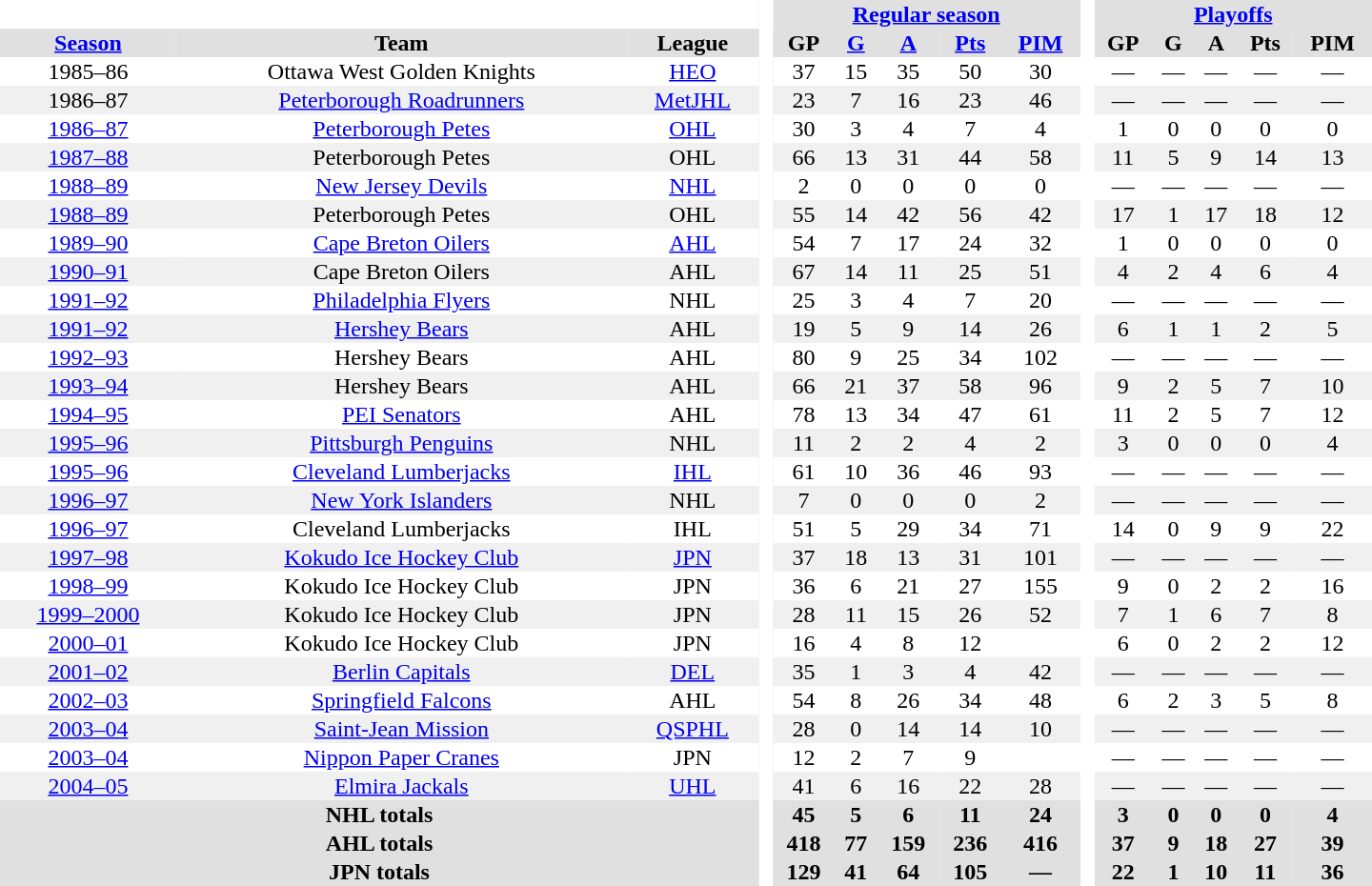<table border="0" cellpadding="1" cellspacing="0" style="text-align:center; width:60em">
<tr bgcolor="#e0e0e0">
<th colspan="3" bgcolor="#ffffff"> </th>
<th rowspan="100" bgcolor="#ffffff"> </th>
<th colspan="5"><a href='#'>Regular season</a></th>
<th rowspan="100" bgcolor="#ffffff"> </th>
<th colspan="5"><a href='#'>Playoffs</a></th>
</tr>
<tr bgcolor="#e0e0e0">
<th><a href='#'>Season</a></th>
<th>Team</th>
<th>League</th>
<th>GP</th>
<th><a href='#'>G</a></th>
<th><a href='#'>A</a></th>
<th><a href='#'>Pts</a></th>
<th><a href='#'>PIM</a></th>
<th>GP</th>
<th>G</th>
<th>A</th>
<th>Pts</th>
<th>PIM</th>
</tr>
<tr>
<td>1985–86</td>
<td>Ottawa West Golden Knights</td>
<td><a href='#'>HEO</a></td>
<td>37</td>
<td>15</td>
<td>35</td>
<td>50</td>
<td>30</td>
<td>—</td>
<td>—</td>
<td>—</td>
<td>—</td>
<td>—</td>
</tr>
<tr bgcolor="#f0f0f0">
<td>1986–87</td>
<td><a href='#'>Peterborough Roadrunners</a></td>
<td><a href='#'>MetJHL</a></td>
<td>23</td>
<td>7</td>
<td>16</td>
<td>23</td>
<td>46</td>
<td>—</td>
<td>—</td>
<td>—</td>
<td>—</td>
<td>—</td>
</tr>
<tr>
<td><a href='#'>1986–87</a></td>
<td><a href='#'>Peterborough Petes</a></td>
<td><a href='#'>OHL</a></td>
<td>30</td>
<td>3</td>
<td>4</td>
<td>7</td>
<td>4</td>
<td>1</td>
<td>0</td>
<td>0</td>
<td>0</td>
<td>0</td>
</tr>
<tr bgcolor="#f0f0f0">
<td><a href='#'>1987–88</a></td>
<td>Peterborough Petes</td>
<td>OHL</td>
<td>66</td>
<td>13</td>
<td>31</td>
<td>44</td>
<td>58</td>
<td>11</td>
<td>5</td>
<td>9</td>
<td>14</td>
<td>13</td>
</tr>
<tr>
<td><a href='#'>1988–89</a></td>
<td><a href='#'>New Jersey Devils</a></td>
<td><a href='#'>NHL</a></td>
<td>2</td>
<td>0</td>
<td>0</td>
<td>0</td>
<td>0</td>
<td>—</td>
<td>—</td>
<td>—</td>
<td>—</td>
<td>—</td>
</tr>
<tr bgcolor="#f0f0f0">
<td><a href='#'>1988–89</a></td>
<td>Peterborough Petes</td>
<td>OHL</td>
<td>55</td>
<td>14</td>
<td>42</td>
<td>56</td>
<td>42</td>
<td>17</td>
<td>1</td>
<td>17</td>
<td>18</td>
<td>12</td>
</tr>
<tr>
<td><a href='#'>1989–90</a></td>
<td><a href='#'>Cape Breton Oilers</a></td>
<td><a href='#'>AHL</a></td>
<td>54</td>
<td>7</td>
<td>17</td>
<td>24</td>
<td>32</td>
<td>1</td>
<td>0</td>
<td>0</td>
<td>0</td>
<td>0</td>
</tr>
<tr bgcolor="#f0f0f0">
<td><a href='#'>1990–91</a></td>
<td>Cape Breton Oilers</td>
<td>AHL</td>
<td>67</td>
<td>14</td>
<td>11</td>
<td>25</td>
<td>51</td>
<td>4</td>
<td>2</td>
<td>4</td>
<td>6</td>
<td>4</td>
</tr>
<tr>
<td><a href='#'>1991–92</a></td>
<td><a href='#'>Philadelphia Flyers</a></td>
<td>NHL</td>
<td>25</td>
<td>3</td>
<td>4</td>
<td>7</td>
<td>20</td>
<td>—</td>
<td>—</td>
<td>—</td>
<td>—</td>
<td>—</td>
</tr>
<tr bgcolor="#f0f0f0">
<td><a href='#'>1991–92</a></td>
<td><a href='#'>Hershey Bears</a></td>
<td>AHL</td>
<td>19</td>
<td>5</td>
<td>9</td>
<td>14</td>
<td>26</td>
<td>6</td>
<td>1</td>
<td>1</td>
<td>2</td>
<td>5</td>
</tr>
<tr>
<td><a href='#'>1992–93</a></td>
<td>Hershey Bears</td>
<td>AHL</td>
<td>80</td>
<td>9</td>
<td>25</td>
<td>34</td>
<td>102</td>
<td>—</td>
<td>—</td>
<td>—</td>
<td>—</td>
<td>—</td>
</tr>
<tr bgcolor="#f0f0f0">
<td><a href='#'>1993–94</a></td>
<td>Hershey Bears</td>
<td>AHL</td>
<td>66</td>
<td>21</td>
<td>37</td>
<td>58</td>
<td>96</td>
<td>9</td>
<td>2</td>
<td>5</td>
<td>7</td>
<td>10</td>
</tr>
<tr>
<td><a href='#'>1994–95</a></td>
<td><a href='#'>PEI Senators</a></td>
<td>AHL</td>
<td>78</td>
<td>13</td>
<td>34</td>
<td>47</td>
<td>61</td>
<td>11</td>
<td>2</td>
<td>5</td>
<td>7</td>
<td>12</td>
</tr>
<tr bgcolor="#f0f0f0">
<td><a href='#'>1995–96</a></td>
<td><a href='#'>Pittsburgh Penguins</a></td>
<td>NHL</td>
<td>11</td>
<td>2</td>
<td>2</td>
<td>4</td>
<td>2</td>
<td>3</td>
<td>0</td>
<td>0</td>
<td>0</td>
<td>4</td>
</tr>
<tr>
<td><a href='#'>1995–96</a></td>
<td><a href='#'>Cleveland Lumberjacks</a></td>
<td><a href='#'>IHL</a></td>
<td>61</td>
<td>10</td>
<td>36</td>
<td>46</td>
<td>93</td>
<td>—</td>
<td>—</td>
<td>—</td>
<td>—</td>
<td>—</td>
</tr>
<tr bgcolor="#f0f0f0">
<td><a href='#'>1996–97</a></td>
<td><a href='#'>New York Islanders</a></td>
<td>NHL</td>
<td>7</td>
<td>0</td>
<td>0</td>
<td>0</td>
<td>2</td>
<td>—</td>
<td>—</td>
<td>—</td>
<td>—</td>
<td>—</td>
</tr>
<tr>
<td><a href='#'>1996–97</a></td>
<td>Cleveland Lumberjacks</td>
<td>IHL</td>
<td>51</td>
<td>5</td>
<td>29</td>
<td>34</td>
<td>71</td>
<td>14</td>
<td>0</td>
<td>9</td>
<td>9</td>
<td>22</td>
</tr>
<tr bgcolor="#f0f0f0">
<td><a href='#'>1997–98</a></td>
<td><a href='#'>Kokudo Ice Hockey Club</a></td>
<td><a href='#'>JPN</a></td>
<td>37</td>
<td>18</td>
<td>13</td>
<td>31</td>
<td>101</td>
<td>—</td>
<td>—</td>
<td>—</td>
<td>—</td>
<td>—</td>
</tr>
<tr>
<td><a href='#'>1998–99</a></td>
<td>Kokudo Ice Hockey Club</td>
<td>JPN</td>
<td>36</td>
<td>6</td>
<td>21</td>
<td>27</td>
<td>155</td>
<td>9</td>
<td>0</td>
<td>2</td>
<td>2</td>
<td>16</td>
</tr>
<tr bgcolor="#f0f0f0">
<td><a href='#'>1999–2000</a></td>
<td>Kokudo Ice Hockey Club</td>
<td>JPN</td>
<td>28</td>
<td>11</td>
<td>15</td>
<td>26</td>
<td>52</td>
<td>7</td>
<td>1</td>
<td>6</td>
<td>7</td>
<td>8</td>
</tr>
<tr>
<td><a href='#'>2000–01</a></td>
<td>Kokudo Ice Hockey Club</td>
<td>JPN</td>
<td>16</td>
<td>4</td>
<td>8</td>
<td>12</td>
<td></td>
<td>6</td>
<td>0</td>
<td>2</td>
<td>2</td>
<td>12</td>
</tr>
<tr bgcolor="#f0f0f0">
<td><a href='#'>2001–02</a></td>
<td><a href='#'>Berlin Capitals</a></td>
<td><a href='#'>DEL</a></td>
<td>35</td>
<td>1</td>
<td>3</td>
<td>4</td>
<td>42</td>
<td>—</td>
<td>—</td>
<td>—</td>
<td>—</td>
<td>—</td>
</tr>
<tr>
<td><a href='#'>2002–03</a></td>
<td><a href='#'>Springfield Falcons</a></td>
<td>AHL</td>
<td>54</td>
<td>8</td>
<td>26</td>
<td>34</td>
<td>48</td>
<td>6</td>
<td>2</td>
<td>3</td>
<td>5</td>
<td>8</td>
</tr>
<tr bgcolor="#f0f0f0">
<td><a href='#'>2003–04</a></td>
<td><a href='#'>Saint-Jean Mission</a></td>
<td><a href='#'>QSPHL</a></td>
<td>28</td>
<td>0</td>
<td>14</td>
<td>14</td>
<td>10</td>
<td>—</td>
<td>—</td>
<td>—</td>
<td>—</td>
<td>—</td>
</tr>
<tr>
<td><a href='#'>2003–04</a></td>
<td><a href='#'>Nippon Paper Cranes</a></td>
<td>JPN</td>
<td>12</td>
<td>2</td>
<td>7</td>
<td>9</td>
<td></td>
<td>—</td>
<td>—</td>
<td>—</td>
<td>—</td>
<td>—</td>
</tr>
<tr bgcolor="#f0f0f0">
<td><a href='#'>2004–05</a></td>
<td><a href='#'>Elmira Jackals</a></td>
<td><a href='#'>UHL</a></td>
<td>41</td>
<td>6</td>
<td>16</td>
<td>22</td>
<td>28</td>
<td>—</td>
<td>—</td>
<td>—</td>
<td>—</td>
<td>—</td>
</tr>
<tr bgcolor="#e0e0e0">
<th colspan="3">NHL totals</th>
<th>45</th>
<th>5</th>
<th>6</th>
<th>11</th>
<th>24</th>
<th>3</th>
<th>0</th>
<th>0</th>
<th>0</th>
<th>4</th>
</tr>
<tr bgcolor="#e0e0e0">
<th colspan="3">AHL totals</th>
<th>418</th>
<th>77</th>
<th>159</th>
<th>236</th>
<th>416</th>
<th>37</th>
<th>9</th>
<th>18</th>
<th>27</th>
<th>39</th>
</tr>
<tr bgcolor="#e0e0e0">
<th colspan="3">JPN totals</th>
<th>129</th>
<th>41</th>
<th>64</th>
<th>105</th>
<th>—</th>
<th>22</th>
<th>1</th>
<th>10</th>
<th>11</th>
<th>36</th>
</tr>
</table>
